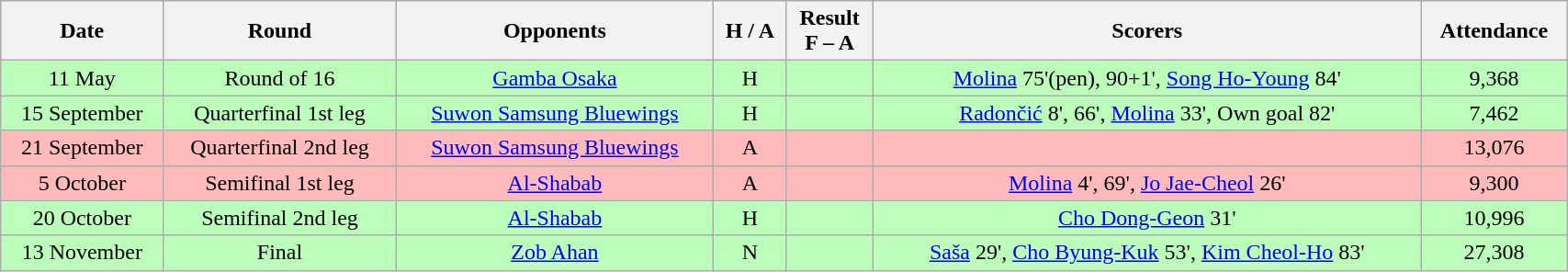<table class="wikitable" style="text-align:center; width:90%">
<tr>
<th>Date</th>
<th>Round</th>
<th>Opponents</th>
<th>H / A</th>
<th>Result<br>F – A</th>
<th>Scorers</th>
<th>Attendance</th>
</tr>
<tr style="background:#bfb;">
<td>11 May</td>
<td>Round of 16</td>
<td> <a href='#'>Gamba Osaka</a></td>
<td>H</td>
<td></td>
<td><a href='#'>Molina</a> 75'(pen), 90+1', <a href='#'>Song Ho-Young</a> 84'</td>
<td>9,368</td>
</tr>
<tr style="background:#bfb;">
<td>15 September</td>
<td>Quarterfinal 1st leg</td>
<td> <a href='#'>Suwon Samsung Bluewings</a></td>
<td>H</td>
<td></td>
<td><a href='#'>Radončić</a> 8', 66', <a href='#'>Molina</a> 33', Own goal 82'</td>
<td>7,462</td>
</tr>
<tr style="background:#fbb;">
<td>21 September</td>
<td>Quarterfinal 2nd leg</td>
<td> <a href='#'>Suwon Samsung Bluewings</a></td>
<td>A</td>
<td></td>
<td></td>
<td>13,076</td>
</tr>
<tr style="background:#fbb;">
<td>5 October</td>
<td>Semifinal 1st leg</td>
<td> <a href='#'>Al-Shabab</a></td>
<td>A</td>
<td></td>
<td><a href='#'>Molina</a> 4', 69', <a href='#'>Jo Jae-Cheol</a> 26'</td>
<td>9,300</td>
</tr>
<tr style="background:#bfb;">
<td>20 October</td>
<td>Semifinal 2nd leg</td>
<td> <a href='#'>Al-Shabab</a></td>
<td>H</td>
<td></td>
<td><a href='#'>Cho Dong-Geon</a> 31'</td>
<td>10,996</td>
</tr>
<tr style="background:#bfb;">
<td>13 November</td>
<td>Final</td>
<td> <a href='#'>Zob Ahan</a></td>
<td>N</td>
<td></td>
<td><a href='#'>Saša</a> 29', <a href='#'>Cho Byung-Kuk</a> 53', <a href='#'>Kim Cheol-Ho</a> 83'</td>
<td>27,308</td>
</tr>
</table>
